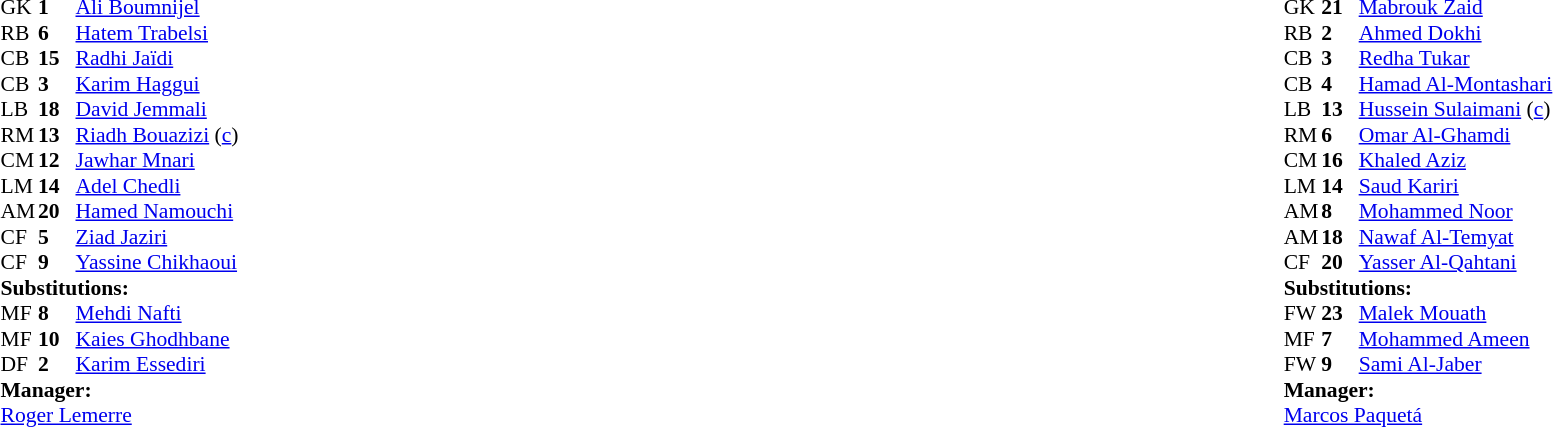<table width="100%">
<tr>
<td valign="top" width="40%"><br><table style="font-size: 90%" cellspacing="0" cellpadding="0">
<tr>
<th width="25"></th>
<th width="25"></th>
</tr>
<tr>
<td>GK</td>
<td><strong>1</strong></td>
<td><a href='#'>Ali Boumnijel</a></td>
</tr>
<tr>
<td>RB</td>
<td><strong>6</strong></td>
<td><a href='#'>Hatem Trabelsi</a></td>
</tr>
<tr>
<td>CB</td>
<td><strong>15</strong></td>
<td><a href='#'>Radhi Jaïdi</a></td>
</tr>
<tr>
<td>CB</td>
<td><strong>3</strong></td>
<td><a href='#'>Karim Haggui</a></td>
<td></td>
</tr>
<tr>
<td>LB</td>
<td><strong>18</strong></td>
<td><a href='#'>David Jemmali</a></td>
</tr>
<tr>
<td>RM</td>
<td><strong>13</strong></td>
<td><a href='#'>Riadh Bouazizi</a> (<a href='#'>c</a>)</td>
<td></td>
<td></td>
</tr>
<tr>
<td>CM</td>
<td><strong>12</strong></td>
<td><a href='#'>Jawhar Mnari</a></td>
</tr>
<tr>
<td>LM</td>
<td><strong>14</strong></td>
<td><a href='#'>Adel Chedli</a></td>
<td></td>
<td></td>
</tr>
<tr>
<td>AM</td>
<td><strong>20</strong></td>
<td><a href='#'>Hamed Namouchi</a></td>
</tr>
<tr>
<td>CF</td>
<td><strong>5</strong></td>
<td><a href='#'>Ziad Jaziri</a></td>
</tr>
<tr>
<td>CF</td>
<td><strong>9</strong></td>
<td><a href='#'>Yassine Chikhaoui</a></td>
<td></td>
<td></td>
</tr>
<tr>
<td colspan=3><strong>Substitutions:</strong></td>
</tr>
<tr>
<td>MF</td>
<td><strong>8</strong></td>
<td><a href='#'>Mehdi Nafti</a></td>
<td></td>
<td></td>
</tr>
<tr>
<td>MF</td>
<td><strong>10</strong></td>
<td><a href='#'>Kaies Ghodhbane</a></td>
<td></td>
<td></td>
</tr>
<tr>
<td>DF</td>
<td><strong>2</strong></td>
<td><a href='#'>Karim Essediri</a></td>
<td></td>
<td></td>
</tr>
<tr>
<td colspan=3><strong>Manager:</strong></td>
</tr>
<tr>
<td colspan="4"> <a href='#'>Roger Lemerre</a></td>
</tr>
</table>
</td>
<td valign="top"></td>
<td valign="top" width="50%"><br><table style="font-size: 90%" cellspacing="0" cellpadding="0" align=center>
<tr>
<th width="25"></th>
<th width="25"></th>
</tr>
<tr>
<td>GK</td>
<td><strong>21</strong></td>
<td><a href='#'>Mabrouk Zaid</a></td>
</tr>
<tr>
<td>RB</td>
<td><strong>2</strong></td>
<td><a href='#'>Ahmed Dokhi</a></td>
</tr>
<tr>
<td>CB</td>
<td><strong>3</strong></td>
<td><a href='#'>Redha Tukar</a></td>
</tr>
<tr>
<td>CB</td>
<td><strong>4</strong></td>
<td><a href='#'>Hamad Al-Montashari</a></td>
</tr>
<tr>
<td>LB</td>
<td><strong>13</strong></td>
<td><a href='#'>Hussein Sulaimani</a> (<a href='#'>c</a>)</td>
</tr>
<tr>
<td>RM</td>
<td><strong>6</strong></td>
<td><a href='#'>Omar Al-Ghamdi</a></td>
</tr>
<tr>
<td>CM</td>
<td><strong>16</strong></td>
<td><a href='#'>Khaled Aziz</a></td>
</tr>
<tr>
<td>LM</td>
<td><strong>14</strong></td>
<td><a href='#'>Saud Kariri</a></td>
</tr>
<tr>
<td>AM</td>
<td><strong>8</strong></td>
<td><a href='#'>Mohammed Noor</a></td>
<td></td>
<td></td>
</tr>
<tr>
<td>AM</td>
<td><strong>18</strong></td>
<td><a href='#'>Nawaf Al-Temyat</a></td>
<td></td>
<td></td>
</tr>
<tr>
<td>CF</td>
<td><strong>20</strong></td>
<td><a href='#'>Yasser Al-Qahtani</a></td>
<td></td>
<td></td>
</tr>
<tr>
<td colspan=3><strong>Substitutions:</strong></td>
</tr>
<tr>
<td>FW</td>
<td><strong>23</strong></td>
<td><a href='#'>Malek Mouath</a></td>
<td></td>
<td></td>
</tr>
<tr>
<td>MF</td>
<td><strong>7</strong></td>
<td><a href='#'>Mohammed Ameen</a></td>
<td></td>
<td></td>
</tr>
<tr>
<td>FW</td>
<td><strong>9</strong></td>
<td><a href='#'>Sami Al-Jaber</a></td>
<td></td>
<td></td>
</tr>
<tr>
<td colspan=3><strong>Manager:</strong></td>
</tr>
<tr>
<td colspan="4"> <a href='#'>Marcos Paquetá</a></td>
</tr>
</table>
</td>
</tr>
</table>
